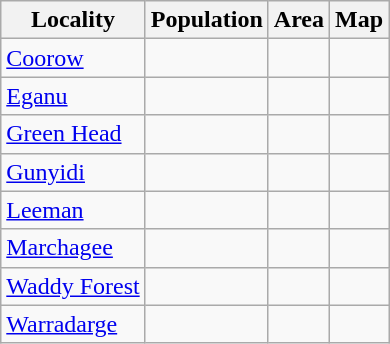<table class="wikitable sortable">
<tr>
<th>Locality</th>
<th data-sort-type=number>Population</th>
<th data-sort-type=number>Area</th>
<th>Map</th>
</tr>
<tr>
<td><a href='#'>Coorow</a></td>
<td></td>
<td></td>
<td></td>
</tr>
<tr>
<td><a href='#'>Eganu</a></td>
<td></td>
<td></td>
<td></td>
</tr>
<tr>
<td><a href='#'>Green Head</a></td>
<td></td>
<td></td>
<td></td>
</tr>
<tr>
<td><a href='#'>Gunyidi</a></td>
<td></td>
<td></td>
<td></td>
</tr>
<tr>
<td><a href='#'>Leeman</a></td>
<td></td>
<td></td>
<td></td>
</tr>
<tr>
<td><a href='#'>Marchagee</a></td>
<td></td>
<td></td>
<td></td>
</tr>
<tr>
<td><a href='#'>Waddy Forest</a></td>
<td></td>
<td></td>
<td></td>
</tr>
<tr>
<td><a href='#'>Warradarge</a></td>
<td></td>
<td></td>
<td></td>
</tr>
</table>
